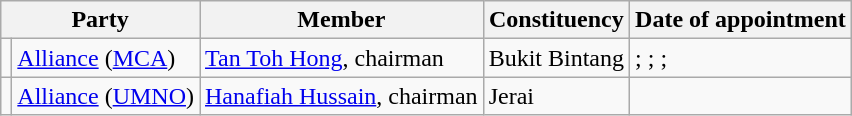<table class=wikitable>
<tr>
<th colspan=2>Party</th>
<th>Member</th>
<th>Constituency</th>
<th>Date of appointment</th>
</tr>
<tr>
<td></td>
<td><a href='#'>Alliance</a> (<a href='#'>MCA</a>)</td>
<td><a href='#'>Tan Toh Hong</a>, chairman</td>
<td>Bukit Bintang</td>
<td>; ; ; </td>
</tr>
<tr>
<td></td>
<td><a href='#'>Alliance</a> (<a href='#'>UMNO</a>)</td>
<td><a href='#'>Hanafiah Hussain</a>, chairman</td>
<td>Jerai</td>
<td></td>
</tr>
</table>
